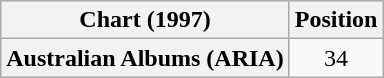<table class="wikitable sortable plainrowheaders">
<tr>
<th scope="col">Chart (1997)</th>
<th scope="col">Position</th>
</tr>
<tr>
<th scope="row">Australian Albums (ARIA)</th>
<td style="text-align:center;">34</td>
</tr>
</table>
